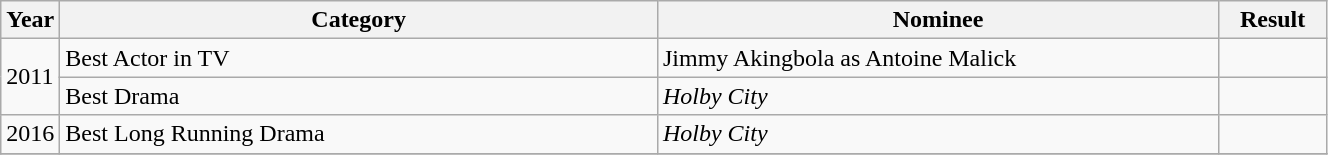<table class="wikitable" width=70%>
<tr>
<th scope="col">Year</th>
<th width="400" scope="col">Category</th>
<th width="375" scope="col">Nominee</th>
<th width="65" scope="col">Result</th>
</tr>
<tr>
<td rowspan="2">2011</td>
<td scope="row">Best Actor in TV</td>
<td>Jimmy Akingbola as Antoine Malick</td>
<td></td>
</tr>
<tr>
<td scope="row">Best Drama</td>
<td><em>Holby City</em></td>
<td></td>
</tr>
<tr>
<td>2016</td>
<td scope="row">Best Long Running Drama</td>
<td><em>Holby City</em></td>
<td></td>
</tr>
<tr>
</tr>
</table>
